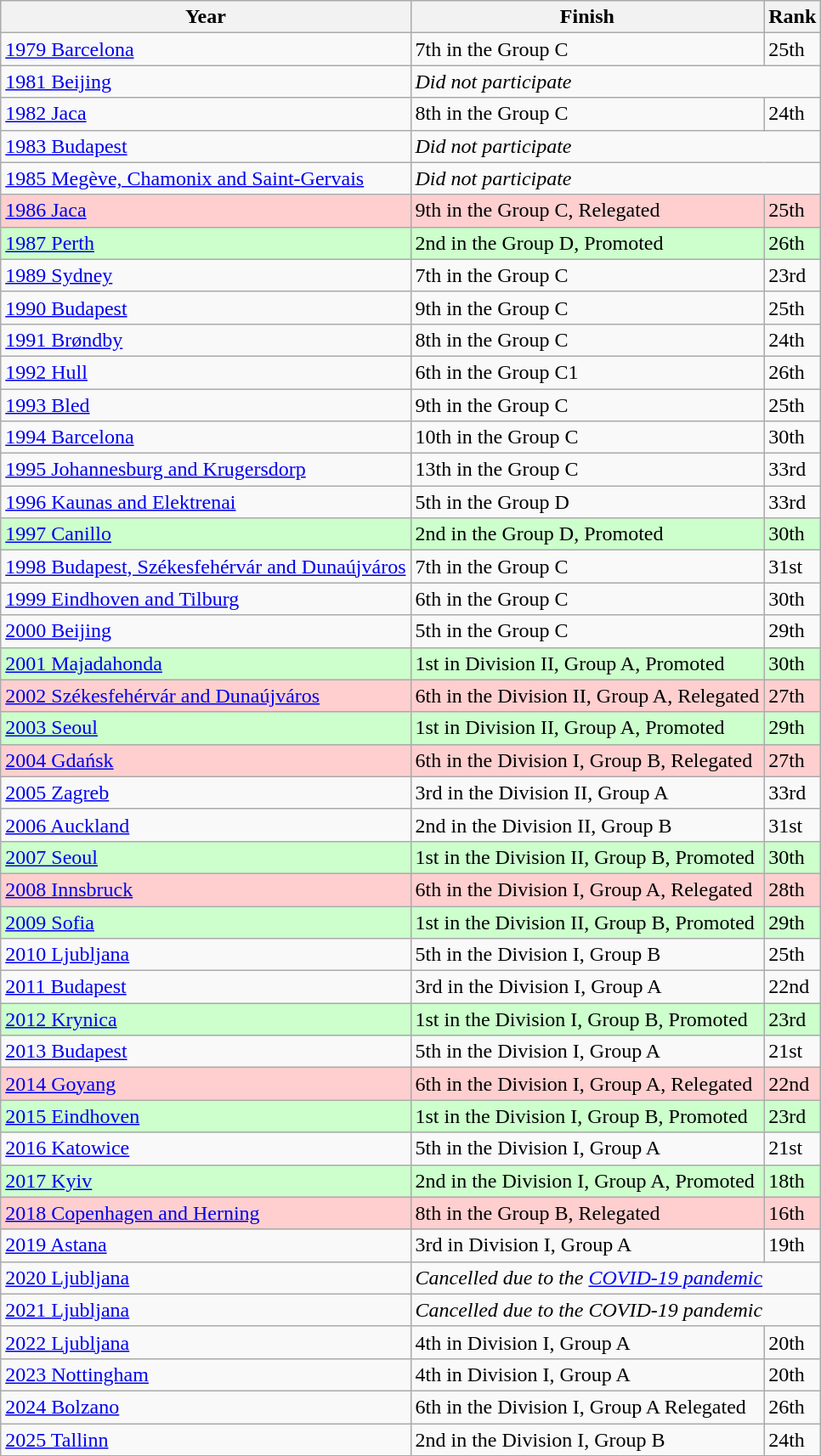<table class="wikitable sortable">
<tr>
<th>Year</th>
<th>Finish</th>
<th>Rank</th>
</tr>
<tr>
<td> <a href='#'>1979 Barcelona</a></td>
<td>7th in the Group C</td>
<td>25th</td>
</tr>
<tr>
<td> <a href='#'>1981 Beijing</a></td>
<td colspan=2><em>Did not participate</em></td>
</tr>
<tr>
<td> <a href='#'>1982 Jaca</a></td>
<td>8th in the Group C</td>
<td>24th</td>
</tr>
<tr>
<td> <a href='#'>1983 Budapest</a></td>
<td colspan=2><em>Did not participate</em></td>
</tr>
<tr>
<td> <a href='#'>1985 Megève, Chamonix and Saint-Gervais</a></td>
<td colspan=2><em>Did not participate</em></td>
</tr>
<tr>
<td style="background:#ffcfcf;"> <a href='#'>1986 Jaca</a></td>
<td style="background:#ffcfcf;">9th in the Group C, Relegated</td>
<td style="background:#ffcfcf;">25th</td>
</tr>
<tr>
<td style="background:#ccffcc;"> <a href='#'>1987 Perth</a></td>
<td style="background:#ccffcc;">2nd in the Group D, Promoted</td>
<td style="background:#ccffcc;">26th</td>
</tr>
<tr>
<td> <a href='#'>1989 Sydney</a></td>
<td>7th in the Group C</td>
<td>23rd</td>
</tr>
<tr>
<td> <a href='#'>1990 Budapest</a></td>
<td>9th in the Group C</td>
<td>25th</td>
</tr>
<tr>
<td> <a href='#'>1991 Brøndby</a></td>
<td>8th in the Group C</td>
<td>24th</td>
</tr>
<tr>
<td> <a href='#'>1992 Hull</a></td>
<td>6th in the Group C1</td>
<td>26th</td>
</tr>
<tr>
<td> <a href='#'>1993 Bled</a></td>
<td>9th in the Group C</td>
<td>25th</td>
</tr>
<tr>
<td> <a href='#'>1994 Barcelona</a></td>
<td>10th in the Group C</td>
<td>30th</td>
</tr>
<tr>
<td> <a href='#'>1995 Johannesburg and Krugersdorp</a></td>
<td>13th in the Group C</td>
<td>33rd</td>
</tr>
<tr>
<td> <a href='#'>1996 Kaunas and Elektrenai</a></td>
<td>5th in the Group D</td>
<td>33rd</td>
</tr>
<tr>
<td style="background:#ccffcc;"> <a href='#'>1997 Canillo</a></td>
<td style="background:#ccffcc;">2nd in the Group D, Promoted</td>
<td style="background:#ccffcc;">30th</td>
</tr>
<tr>
<td> <a href='#'>1998 Budapest, Székesfehérvár and Dunaújváros</a></td>
<td>7th in the Group C</td>
<td>31st</td>
</tr>
<tr>
<td> <a href='#'>1999 Eindhoven and Tilburg</a></td>
<td>6th in the Group C</td>
<td>30th</td>
</tr>
<tr>
<td> <a href='#'>2000 Beijing</a></td>
<td>5th in the Group C</td>
<td>29th</td>
</tr>
<tr>
<td style="background:#ccffcc;"> <a href='#'>2001 Majadahonda</a></td>
<td style="background:#ccffcc;">1st in Division II, Group A, Promoted</td>
<td style="background:#ccffcc;">30th</td>
</tr>
<tr>
<td style="background:#ffcfcf;"> <a href='#'>2002 Székesfehérvár and Dunaújváros</a></td>
<td style="background:#ffcfcf;">6th in the Division II, Group A, Relegated</td>
<td style="background:#ffcfcf;">27th</td>
</tr>
<tr>
<td style="background:#ccffcc;"> <a href='#'>2003 Seoul</a></td>
<td style="background:#ccffcc;">1st in Division II, Group A, Promoted</td>
<td style="background:#ccffcc;">29th</td>
</tr>
<tr>
<td style="background:#ffcfcf;"> <a href='#'>2004 Gdańsk</a></td>
<td style="background:#ffcfcf;">6th in the Division I, Group B, Relegated</td>
<td style="background:#ffcfcf;">27th</td>
</tr>
<tr>
<td> <a href='#'>2005 Zagreb</a></td>
<td>3rd in the Division II, Group A</td>
<td>33rd</td>
</tr>
<tr>
<td> <a href='#'>2006 Auckland</a></td>
<td>2nd in the Division II, Group B</td>
<td>31st</td>
</tr>
<tr>
<td style="background:#ccffcc;"> <a href='#'>2007 Seoul</a></td>
<td style="background:#ccffcc;">1st in the Division II, Group B, Promoted</td>
<td style="background:#ccffcc;">30th</td>
</tr>
<tr>
<td style="background:#ffcfcf;"> <a href='#'>2008 Innsbruck</a></td>
<td style="background:#ffcfcf;">6th in the Division I, Group A, Relegated</td>
<td style="background:#ffcfcf;">28th</td>
</tr>
<tr>
<td style="background:#ccffcc;"> <a href='#'>2009 Sofia</a></td>
<td style="background:#ccffcc;">1st in the Division II, Group B, Promoted</td>
<td style="background:#ccffcc;">29th</td>
</tr>
<tr>
<td> <a href='#'>2010 Ljubljana</a></td>
<td>5th in the Division I, Group B</td>
<td>25th</td>
</tr>
<tr>
<td> <a href='#'>2011 Budapest</a></td>
<td>3rd in the Division I, Group A</td>
<td>22nd</td>
</tr>
<tr>
<td style="background:#ccffcc;"> <a href='#'>2012 Krynica</a></td>
<td style="background:#ccffcc;">1st in the Division I, Group B, Promoted</td>
<td style="background:#ccffcc;">23rd</td>
</tr>
<tr>
<td> <a href='#'>2013 Budapest</a></td>
<td>5th in the Division I, Group A</td>
<td>21st</td>
</tr>
<tr>
<td style="background:#ffcfcf;"> <a href='#'>2014 Goyang</a></td>
<td style="background:#ffcfcf;">6th in the Division I, Group A, Relegated</td>
<td style="background:#ffcfcf;">22nd</td>
</tr>
<tr>
<td style="background:#ccffcc;"> <a href='#'>2015 Eindhoven</a></td>
<td style="background:#ccffcc;">1st in the Division I, Group B, Promoted</td>
<td style="background:#ccffcc;">23rd</td>
</tr>
<tr>
<td> <a href='#'>2016 Katowice</a></td>
<td>5th in the Division I, Group A</td>
<td>21st</td>
</tr>
<tr>
<td style="background:#ccffcc;"> <a href='#'>2017 Kyiv</a></td>
<td style="background:#ccffcc;">2nd in the Division I, Group A, Promoted</td>
<td style="background:#ccffcc;">18th</td>
</tr>
<tr>
<td style="background:#ffcfcf;"> <a href='#'>2018 Copenhagen and Herning</a></td>
<td style="background:#ffcfcf;">8th in the Group B, Relegated</td>
<td style="background:#ffcfcf;">16th</td>
</tr>
<tr>
<td> <a href='#'>2019 Astana</a></td>
<td>3rd in Division I, Group A</td>
<td>19th</td>
</tr>
<tr>
<td> <a href='#'>2020 Ljubljana</a></td>
<td colspan=2><em>Cancelled due to the <a href='#'>COVID-19 pandemic</a></em></td>
</tr>
<tr>
<td> <a href='#'>2021 Ljubljana</a></td>
<td colspan=2><em>Cancelled due to the COVID-19 pandemic</em></td>
</tr>
<tr>
<td> <a href='#'>2022 Ljubljana</a></td>
<td>4th in Division I, Group A</td>
<td>20th</td>
</tr>
<tr>
<td> <a href='#'>2023 Nottingham</a></td>
<td>4th in Division I, Group A</td>
<td>20th</td>
</tr>
<tr>
<td> <a href='#'>2024 Bolzano</a></td>
<td>6th in the Division I, Group A Relegated</td>
<td>26th</td>
</tr>
<tr>
<td> <a href='#'>2025 Tallinn</a></td>
<td>2nd in the Division I, Group B</td>
<td>24th</td>
</tr>
</table>
